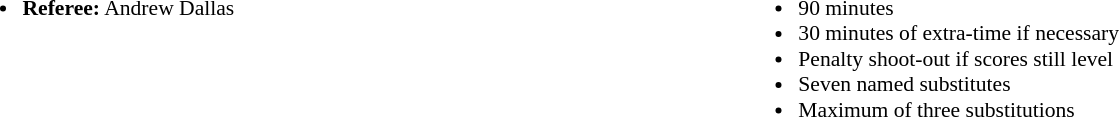<table style="width:82%; font-size:90%;">
<tr>
<td style="width:50%; vertical-align:top;"><br><ul><li><strong>Referee:</strong> Andrew Dallas</li></ul></td>
<td style="width:50%; vertical-align:top;"><br><ul><li>90 minutes</li><li>30 minutes of extra-time if necessary</li><li>Penalty shoot-out if scores still level</li><li>Seven named substitutes</li><li>Maximum of three substitutions</li></ul></td>
</tr>
</table>
